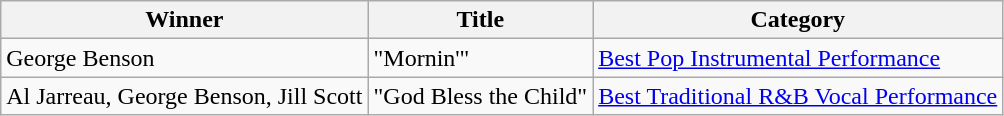<table class="wikitable">
<tr>
<th>Winner</th>
<th>Title</th>
<th>Category</th>
</tr>
<tr>
<td>George Benson</td>
<td>"Mornin'"</td>
<td><a href='#'>Best Pop Instrumental Performance</a></td>
</tr>
<tr>
<td>Al Jarreau, George Benson, Jill Scott</td>
<td>"God Bless the Child"</td>
<td><a href='#'>Best Traditional R&B Vocal Performance</a></td>
</tr>
</table>
